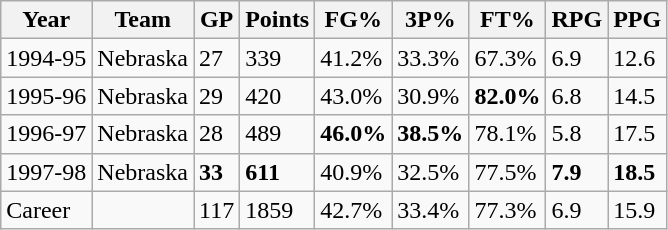<table class="wikitable">
<tr>
<th>Year</th>
<th>Team</th>
<th>GP</th>
<th>Points</th>
<th>FG%</th>
<th>3P%</th>
<th>FT%</th>
<th>RPG</th>
<th>PPG</th>
</tr>
<tr>
<td>1994-95</td>
<td>Nebraska</td>
<td>27</td>
<td>339</td>
<td>41.2%</td>
<td>33.3%</td>
<td>67.3%</td>
<td>6.9</td>
<td>12.6</td>
</tr>
<tr>
<td>1995-96</td>
<td>Nebraska</td>
<td>29</td>
<td>420</td>
<td>43.0%</td>
<td>30.9%</td>
<td><strong>82.0%</strong></td>
<td>6.8</td>
<td>14.5</td>
</tr>
<tr>
<td>1996-97</td>
<td>Nebraska</td>
<td>28</td>
<td>489</td>
<td><strong>46.0%</strong></td>
<td><strong>38.5%</strong></td>
<td>78.1%</td>
<td>5.8</td>
<td>17.5</td>
</tr>
<tr>
<td>1997-98</td>
<td>Nebraska</td>
<td><strong>33</strong></td>
<td><strong>611</strong></td>
<td>40.9%</td>
<td>32.5%</td>
<td>77.5%</td>
<td><strong>7.9</strong></td>
<td><strong>18.5</strong></td>
</tr>
<tr>
<td>Career</td>
<td></td>
<td>117</td>
<td>1859</td>
<td>42.7%</td>
<td>33.4%</td>
<td>77.3%</td>
<td>6.9</td>
<td>15.9</td>
</tr>
</table>
